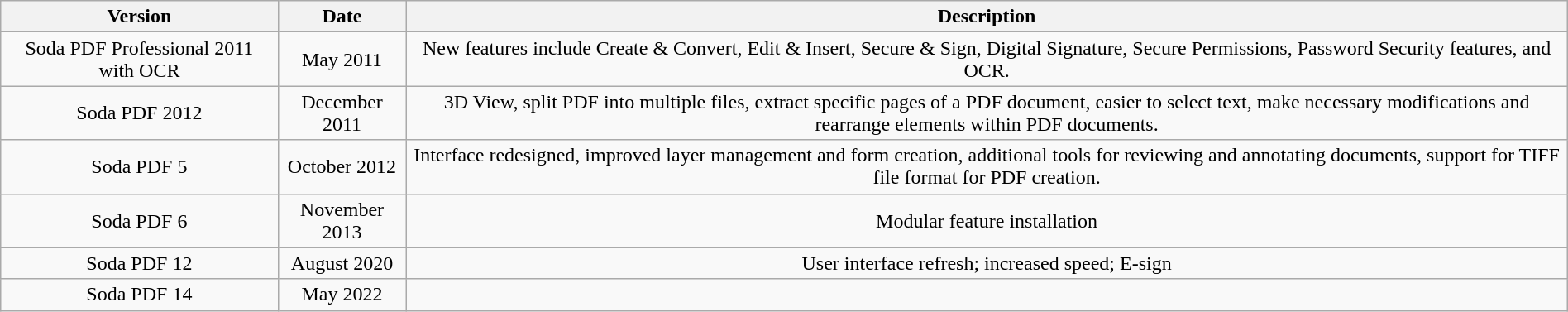<table style="text-align:center; width:100%" class="wikitable">
<tr>
<th>Version</th>
<th>Date</th>
<th>Description</th>
</tr>
<tr>
<td>Soda PDF Professional 2011 with OCR</td>
<td>May 2011</td>
<td>New features include Create & Convert, Edit & Insert, Secure & Sign, Digital Signature, Secure Permissions, Password Security features, and OCR.</td>
</tr>
<tr>
<td>Soda PDF 2012</td>
<td>December 2011</td>
<td>3D View, split PDF into multiple files, extract specific pages of a PDF document, easier to select text, make necessary modifications and rearrange elements within PDF documents.</td>
</tr>
<tr>
<td>Soda PDF 5</td>
<td>October 2012</td>
<td>Interface redesigned, improved layer management and form creation, additional tools for reviewing and annotating documents, support for TIFF file format for PDF creation.</td>
</tr>
<tr>
<td>Soda PDF 6</td>
<td>November 2013</td>
<td>Modular feature installation</td>
</tr>
<tr>
<td>Soda PDF 12</td>
<td>August 2020</td>
<td>User interface refresh; increased speed; E-sign</td>
</tr>
<tr>
<td>Soda PDF 14</td>
<td>May 2022</td>
<td></td>
</tr>
</table>
